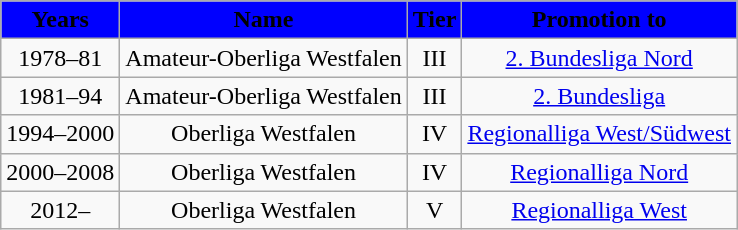<table class="wikitable">
<tr align="center" style="background:blue">
<td><strong>Years</strong></td>
<td><strong>Name</strong></td>
<td><strong>Tier</strong></td>
<td><strong>Promotion to</strong></td>
</tr>
<tr align="center">
<td>1978–81</td>
<td>Amateur-Oberliga Westfalen</td>
<td>III</td>
<td><a href='#'>2. Bundesliga Nord</a></td>
</tr>
<tr align="center">
<td>1981–94</td>
<td>Amateur-Oberliga Westfalen</td>
<td>III</td>
<td><a href='#'>2. Bundesliga</a></td>
</tr>
<tr align="center">
<td>1994–2000</td>
<td>Oberliga Westfalen</td>
<td>IV</td>
<td><a href='#'>Regionalliga West/Südwest</a></td>
</tr>
<tr align="center">
<td>2000–2008</td>
<td>Oberliga Westfalen</td>
<td>IV</td>
<td><a href='#'>Regionalliga Nord</a></td>
</tr>
<tr align="center">
<td>2012–</td>
<td>Oberliga Westfalen</td>
<td>V</td>
<td><a href='#'>Regionalliga West</a></td>
</tr>
</table>
